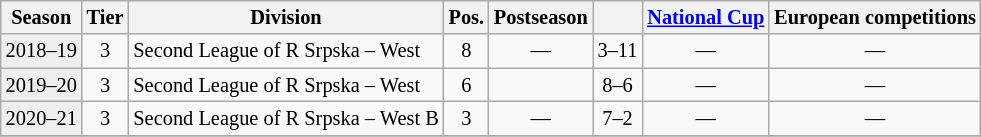<table class="wikitable" style="font-size:85%; text-align:center">
<tr>
<th>Season</th>
<th>Tier</th>
<th>Division</th>
<th>Pos.</th>
<th>Postseason</th>
<th></th>
<th><a href='#'>National Cup</a></th>
<th colspan=3>European competitions</th>
</tr>
<tr>
<td bgcolor=#efefef>2018–19</td>
<td>3</td>
<td align=left>Second League of R Srpska – West</td>
<td>8</td>
<td>—</td>
<td>3–11</td>
<td>—</td>
<td colspan=3>—</td>
</tr>
<tr>
<td bgcolor=#efefef>2019–20</td>
<td>3</td>
<td align=left>Second League of R Srpska – West</td>
<td>6</td>
<td></td>
<td>8–6</td>
<td>—</td>
<td colspan=3>—</td>
</tr>
<tr>
<td bgcolor=#efefef>2020–21</td>
<td>3</td>
<td align=left>Second League of R Srpska – West B</td>
<td>3</td>
<td>—</td>
<td>7–2</td>
<td>—</td>
<td colspan=3>—</td>
</tr>
<tr>
</tr>
</table>
